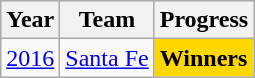<table class="wikitable">
<tr>
<th>Year</th>
<th>Team</th>
<th>Progress</th>
</tr>
<tr align=left>
<td><a href='#'>2016</a></td>
<td><a href='#'>Santa Fe</a></td>
<td bgcolor="Gold"><strong>Winners</strong></td>
</tr>
</table>
